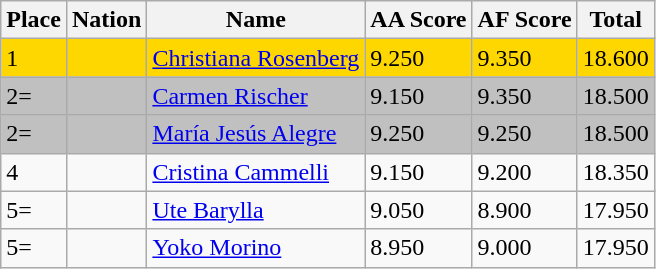<table class="wikitable">
<tr>
<th>Place</th>
<th>Nation</th>
<th>Name</th>
<th>AA Score</th>
<th>AF Score</th>
<th>Total</th>
</tr>
<tr bgcolor=gold>
<td>1</td>
<td></td>
<td><a href='#'>Christiana Rosenberg</a></td>
<td>9.250</td>
<td>9.350</td>
<td>18.600</td>
</tr>
<tr bgcolor=silver>
<td>2=</td>
<td></td>
<td><a href='#'>Carmen Rischer</a></td>
<td>9.150</td>
<td>9.350</td>
<td>18.500</td>
</tr>
<tr bgcolor=silver>
<td>2=</td>
<td></td>
<td><a href='#'>María Jesús Alegre</a></td>
<td>9.250</td>
<td>9.250</td>
<td>18.500</td>
</tr>
<tr>
<td>4</td>
<td></td>
<td><a href='#'>Cristina Cammelli</a></td>
<td>9.150</td>
<td>9.200</td>
<td>18.350</td>
</tr>
<tr>
<td>5=</td>
<td></td>
<td><a href='#'>Ute Barylla</a></td>
<td>9.050</td>
<td>8.900</td>
<td>17.950</td>
</tr>
<tr>
<td>5=</td>
<td></td>
<td><a href='#'>Yoko Morino</a></td>
<td>8.950</td>
<td>9.000</td>
<td>17.950</td>
</tr>
</table>
